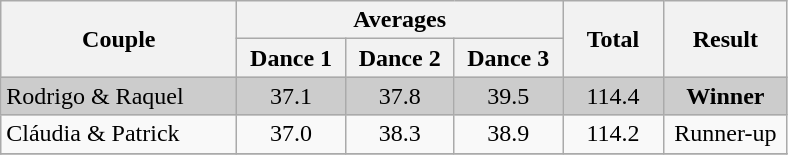<table class="wikitable" style="text-align:center;">
<tr>
<th rowspan=2 width="150">Couple</th>
<th colspan=3 width="185">Averages</th>
<th rowspan=2 width="060">Total</th>
<th rowspan=2 width="075">Result</th>
</tr>
<tr>
<th width="065">Dance 1</th>
<th width="065">Dance 2</th>
<th width="065">Dance 3</th>
</tr>
<tr bgcolor="CCCCCC">
<td align="left">Rodrigo & Raquel</td>
<td>37.1</td>
<td>37.8</td>
<td>39.5</td>
<td>114.4</td>
<td><strong>Winner</strong></td>
</tr>
<tr>
<td align="left">Cláudia & Patrick</td>
<td>37.0</td>
<td>38.3</td>
<td>38.9</td>
<td>114.2</td>
<td>Runner-up</td>
</tr>
<tr>
</tr>
</table>
